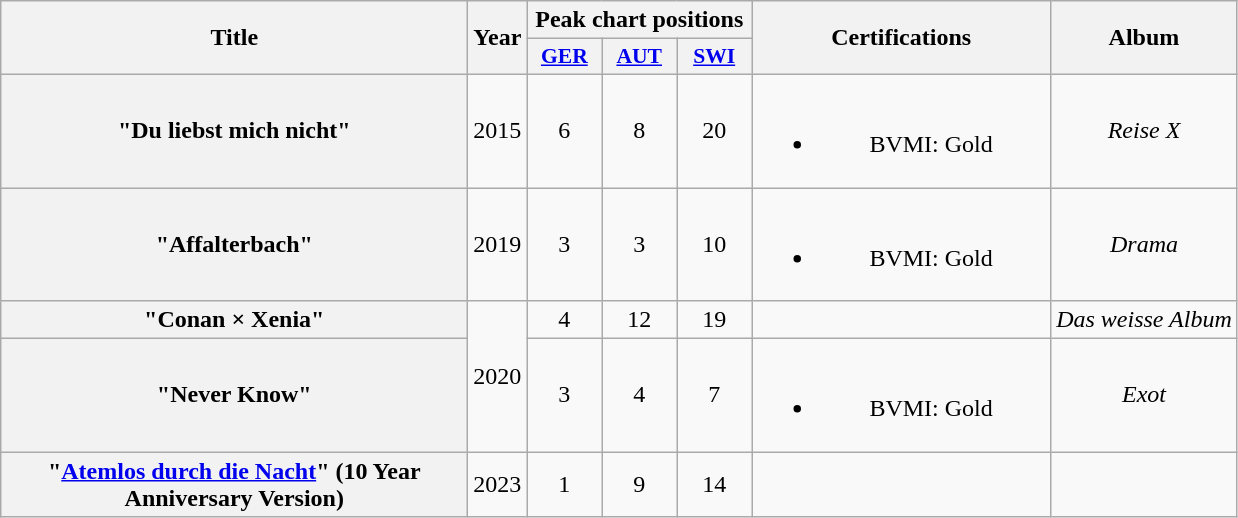<table class="wikitable plainrowheaders" style="text-align: center;">
<tr>
<th scope="col" rowspan="2" style="width:19em;">Title</th>
<th scope="col" rowspan="2">Year</th>
<th scope="col" colspan="3">Peak chart positions</th>
<th scope="col" rowspan="2" style="width:12em;">Certifications</th>
<th rowspan="2">Album</th>
</tr>
<tr>
<th scope="col" style="width:3em;font-size:90%;"><a href='#'>GER</a><br></th>
<th scope="col" style="width:3em;font-size:90%;"><a href='#'>AUT</a><br></th>
<th scope="col" style="width:3em;font-size:90%;"><a href='#'>SWI</a><br></th>
</tr>
<tr>
<th scope="row">"Du liebst mich nicht"<br></th>
<td>2015</td>
<td>6</td>
<td>8</td>
<td>20</td>
<td><br><ul><li>BVMI: Gold</li></ul></td>
<td><em>Reise X</em></td>
</tr>
<tr>
<th scope="row">"Affalterbach"<br></th>
<td>2019</td>
<td>3</td>
<td>3</td>
<td>10</td>
<td><br><ul><li>BVMI: Gold</li></ul></td>
<td><em>Drama</em></td>
</tr>
<tr>
<th scope="row">"Conan × Xenia"<br></th>
<td rowspan="2">2020</td>
<td>4</td>
<td>12</td>
<td>19</td>
<td></td>
<td><em>Das weisse Album</em></td>
</tr>
<tr>
<th scope="row">"Never Know"<br></th>
<td>3</td>
<td>4</td>
<td>7</td>
<td><br><ul><li>BVMI: Gold</li></ul></td>
<td><em>Exot</em></td>
</tr>
<tr>
<th scope="row">"<a href='#'>Atemlos durch die Nacht</a>" (10 Year Anniversary Version)<br></th>
<td>2023</td>
<td>1</td>
<td>9</td>
<td>14</td>
<td></td>
<td></td>
</tr>
</table>
